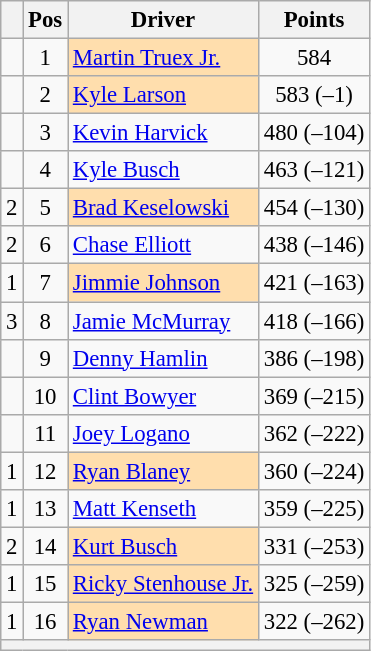<table class="wikitable" style="font-size: 95%">
<tr>
<th></th>
<th>Pos</th>
<th>Driver</th>
<th>Points</th>
</tr>
<tr>
<td align="left"></td>
<td style="text-align:center;">1</td>
<td style="background:#FFDEAD;"><a href='#'>Martin Truex Jr.</a></td>
<td style="text-align:center;">584</td>
</tr>
<tr>
<td align="left"></td>
<td style="text-align:center;">2</td>
<td style="background:#FFDEAD;"><a href='#'>Kyle Larson</a></td>
<td style="text-align:center;">583 (–1)</td>
</tr>
<tr>
<td align="left"></td>
<td style="text-align:center;">3</td>
<td><a href='#'>Kevin Harvick</a></td>
<td style="text-align:center;">480 (–104)</td>
</tr>
<tr>
<td align="left"></td>
<td style="text-align:center;">4</td>
<td><a href='#'>Kyle Busch</a></td>
<td style="text-align:center;">463 (–121)</td>
</tr>
<tr>
<td align="left"> 2</td>
<td style="text-align:center;">5</td>
<td style="background:#FFDEAD;"><a href='#'>Brad Keselowski</a></td>
<td style="text-align:center;">454 (–130)</td>
</tr>
<tr>
<td align="left"> 2</td>
<td style="text-align:center;">6</td>
<td><a href='#'>Chase Elliott</a></td>
<td style="text-align:center;">438 (–146)</td>
</tr>
<tr>
<td align="left"> 1</td>
<td style="text-align:center;">7</td>
<td style="background:#FFDEAD;"><a href='#'>Jimmie Johnson</a></td>
<td style="text-align:center;">421 (–163)</td>
</tr>
<tr>
<td align="left"> 3</td>
<td style="text-align:center;">8</td>
<td><a href='#'>Jamie McMurray</a></td>
<td style="text-align:center;">418 (–166)</td>
</tr>
<tr>
<td align="left"></td>
<td style="text-align:center;">9</td>
<td><a href='#'>Denny Hamlin</a></td>
<td style="text-align:center;">386 (–198)</td>
</tr>
<tr>
<td align="left"></td>
<td style="text-align:center;">10</td>
<td><a href='#'>Clint Bowyer</a></td>
<td style="text-align:center;">369 (–215)</td>
</tr>
<tr>
<td align="left"></td>
<td style="text-align:center;">11</td>
<td><a href='#'>Joey Logano</a></td>
<td style="text-align:center;">362 (–222)</td>
</tr>
<tr>
<td align="left"> 1</td>
<td style="text-align:center;">12</td>
<td style="background:#FFDEAD;"><a href='#'>Ryan Blaney</a></td>
<td style="text-align:center;">360 (–224)</td>
</tr>
<tr>
<td align="left"> 1</td>
<td style="text-align:center;">13</td>
<td><a href='#'>Matt Kenseth</a></td>
<td style="text-align:center;">359 (–225)</td>
</tr>
<tr>
<td align="left"> 2</td>
<td style="text-align:center;">14</td>
<td style="background:#FFDEAD;"><a href='#'>Kurt Busch</a></td>
<td style="text-align:center;">331 (–253)</td>
</tr>
<tr>
<td align="left"> 1</td>
<td style="text-align:center;">15</td>
<td style="background:#FFDEAD;"><a href='#'>Ricky Stenhouse Jr.</a></td>
<td style="text-align:center;">325 (–259)</td>
</tr>
<tr>
<td align="left"> 1</td>
<td style="text-align:center;">16</td>
<td style="background:#FFDEAD;"><a href='#'>Ryan Newman</a></td>
<td style="text-align:center;">322 (–262)</td>
</tr>
<tr class="sortbottom">
<th colspan="9"></th>
</tr>
</table>
